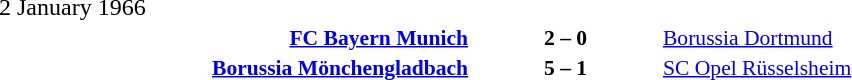<table width=100% cellspacing=1>
<tr>
<th width=25%></th>
<th width=10%></th>
<th width=25%></th>
<th></th>
</tr>
<tr>
<td>2 January 1966</td>
</tr>
<tr style=font-size:90%>
<td align=right><strong><a href='#'>FC Bayern Munich</a></strong></td>
<td align=center><strong>2 – 0</strong></td>
<td><a href='#'>Borussia Dortmund</a></td>
</tr>
<tr style=font-size:90%>
<td align=right><strong><a href='#'>Borussia Mönchengladbach</a></strong></td>
<td align=center><strong>5 – 1</strong></td>
<td><a href='#'>SC Opel Rüsselsheim</a></td>
</tr>
</table>
